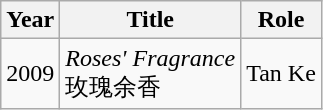<table class="wikitable sortable">
<tr>
<th>Year</th>
<th>Title</th>
<th>Role</th>
</tr>
<tr>
<td>2009</td>
<td><em>Roses' Fragrance</em><br>玫瑰余香</td>
<td>Tan Ke</td>
</tr>
</table>
